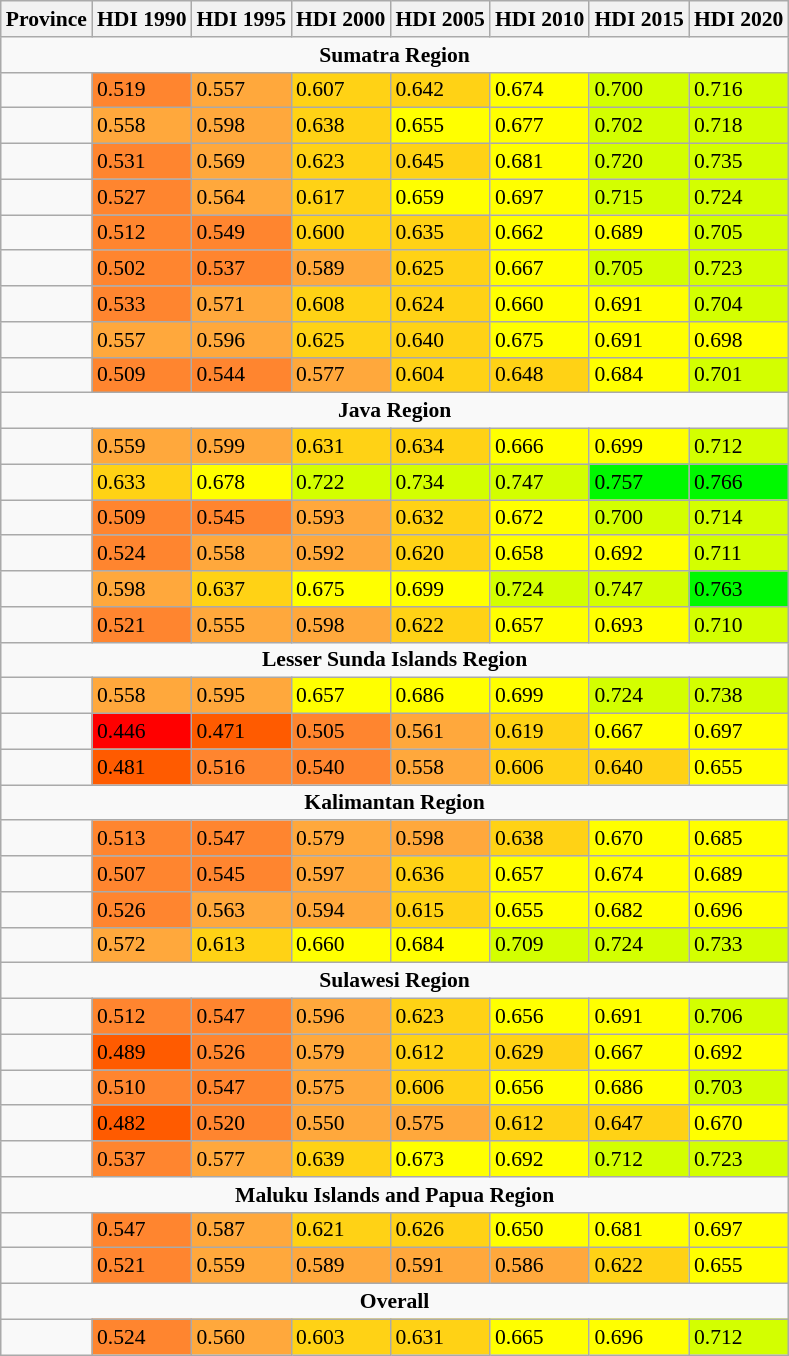<table class="wikitable sortable" style="margin: 1em 1em 1em 0; font-size: 90%;">
<tr>
<th>Province</th>
<th>HDI 1990</th>
<th>HDI 1995</th>
<th>HDI 2000</th>
<th>HDI 2005</th>
<th>HDI 2010</th>
<th>HDI 2015</th>
<th>HDI 2020</th>
</tr>
<tr>
<td colspan="9" style="text-align:center"><strong>Sumatra Region</strong></td>
</tr>
<tr>
<td></td>
<td style="background:#FF852F;">0.519</td>
<td style="background:#FFA83C;">0.557</td>
<td style="background:#FFD215;">0.607</td>
<td style="background:#FFD215;">0.642</td>
<td style="background:#FFFF00;">0.674</td>
<td style="background:#D3FF00;">0.700</td>
<td style="background:#D3FF00;">0.716</td>
</tr>
<tr>
<td></td>
<td style="background:#FFA83C;">0.558</td>
<td style="background:#FFA83C;">0.598</td>
<td style="background:#FFD215;">0.638</td>
<td style="background:#FFFF00;">0.655</td>
<td style="background:#FFFF00;">0.677</td>
<td style="background:#D3FF00;">0.702</td>
<td style="background:#D3FF00;">0.718</td>
</tr>
<tr>
<td></td>
<td style="background:#FF852F;">0.531</td>
<td style="background:#FFA83C;">0.569</td>
<td style="background:#FFD215;">0.623</td>
<td style="background:#FFD215;">0.645</td>
<td style="background:#FFFF00;">0.681</td>
<td style="background:#D3FF00;">0.720</td>
<td style="background:#D3FF00;">0.735</td>
</tr>
<tr>
<td></td>
<td style="background:#FF852F;">0.527</td>
<td style="background:#FFA83C;">0.564</td>
<td style="background:#FFD215;">0.617</td>
<td style="background:#FFFF00;">0.659</td>
<td style="background:#FFFF00;">0.697</td>
<td style="background:#D3FF00;">0.715</td>
<td style="background:#D3FF00;">0.724</td>
</tr>
<tr>
<td></td>
<td style="background:#FF852F;">0.512</td>
<td style="background:#FF852F;">0.549</td>
<td style="background:#FFD215;">0.600</td>
<td style="background:#FFD215;">0.635</td>
<td style="background:#FFFF00;">0.662</td>
<td style="background:#FFFF00;">0.689</td>
<td style="background:#D3FF00;">0.705</td>
</tr>
<tr>
<td></td>
<td style="background:#FF852F;">0.502</td>
<td style="background:#FF852F;">0.537</td>
<td style="background:#FFA83C;">0.589</td>
<td style="background:#FFD215;">0.625</td>
<td style="background:#FFFF00;">0.667</td>
<td style="background:#D3FF00;">0.705</td>
<td style="background:#D3FF00;">0.723</td>
</tr>
<tr>
<td></td>
<td style="background:#FF852F;">0.533</td>
<td style="background:#FFA83C;">0.571</td>
<td style="background:#FFD215;">0.608</td>
<td style="background:#FFD215;">0.624</td>
<td style="background:#FFFF00;">0.660</td>
<td style="background:#FFFF00;">0.691</td>
<td style="background:#D3FF00;">0.704</td>
</tr>
<tr>
<td></td>
<td style="background:#FFA83C;">0.557</td>
<td style="background:#FFA83C;">0.596</td>
<td style="background:#FFD215;">0.625</td>
<td style="background:#FFD215;">0.640</td>
<td style="background:#FFFF00;">0.675</td>
<td style="background:#FFFF00;">0.691</td>
<td style="background:#FFFF00;">0.698</td>
</tr>
<tr>
<td></td>
<td style="background:#FF852F;">0.509</td>
<td style="background:#FF852F;">0.544</td>
<td style="background:#FFA83C;">0.577</td>
<td style="background:#FFD215;">0.604</td>
<td style="background:#FFD215;">0.648</td>
<td style="background:#FFFF00;">0.684</td>
<td style="background:#D3FF00;">0.701</td>
</tr>
<tr>
<td colspan="9" style="text-align:center"><strong>Java Region</strong></td>
</tr>
<tr>
<td></td>
<td style="background:#FFA83C;">0.559</td>
<td style="background:#FFA83C;">0.599</td>
<td style="background:#FFD215;">0.631</td>
<td style="background:#FFD215;">0.634</td>
<td style="background:#FFFF00;">0.666</td>
<td style="background:#FFFF00;">0.699</td>
<td style="background:#D3FF00;">0.712</td>
</tr>
<tr>
<td></td>
<td style="background:#FFD215;">0.633</td>
<td style="background:#FFFF00;">0.678</td>
<td style="background:#D3FF00;">0.722</td>
<td style="background:#D3FF00;">0.734</td>
<td style="background:#D3FF00;">0.747</td>
<td style="background:#00F900;">0.757</td>
<td style="background:#00F900;">0.766</td>
</tr>
<tr>
<td></td>
<td style="background:#FF852F;">0.509</td>
<td style="background:#FF852F;">0.545</td>
<td style="background:#FFA83C;">0.593</td>
<td style="background:#FFD215;">0.632</td>
<td style="background:#FFFF00;">0.672</td>
<td style="background:#D3FF00;">0.700</td>
<td style="background:#D3FF00;">0.714</td>
</tr>
<tr>
<td></td>
<td style="background:#FF852F;">0.524</td>
<td style="background:#FFA83C;">0.558</td>
<td style="background:#FFA83C;">0.592</td>
<td style="background:#FFD215;">0.620</td>
<td style="background:#FFFF00;">0.658</td>
<td style="background:#FFFF00;">0.692</td>
<td style="background:#D3FF00;">0.711</td>
</tr>
<tr>
<td></td>
<td style="background:#FFA83C;">0.598</td>
<td style="background:#FFD215;">0.637</td>
<td style="background:#FFFF00;">0.675</td>
<td style="background:#FFFF00;">0.699</td>
<td style="background:#D3FF00;">0.724</td>
<td style="background:#D3FF00;">0.747</td>
<td style="background:#00F900;">0.763</td>
</tr>
<tr>
<td></td>
<td style="background:#FF852F;">0.521</td>
<td style="background:#FFA83C;">0.555</td>
<td style="background:#FFA83C;">0.598</td>
<td style="background:#FFD215;">0.622</td>
<td style="background:#FFFF00;">0.657</td>
<td style="background:#FFFF00;">0.693</td>
<td style="background:#D3FF00;">0.710</td>
</tr>
<tr>
<td colspan="9" style="text-align:center"><strong>Lesser Sunda Islands Region</strong></td>
</tr>
<tr>
<td></td>
<td style="background:#FFA83C;">0.558</td>
<td style="background:#FFA83C;">0.595</td>
<td style="background:#FFFF00;">0.657</td>
<td style="background:#FFFF00;">0.686</td>
<td style="background:#FFFF00;">0.699</td>
<td style="background:#D3FF00;">0.724</td>
<td style="background:#D3FF00;">0.738</td>
</tr>
<tr>
<td></td>
<td style="background:#FF0000;">0.446</td>
<td style="background:#FF5B00;">0.471</td>
<td style="background:#FF852F;">0.505</td>
<td style="background:#FFA83C;">0.561</td>
<td style="background:#FFD215;">0.619</td>
<td style="background:#FFFF00;">0.667</td>
<td style="background:#FFFF00;">0.697</td>
</tr>
<tr>
<td></td>
<td style="background:#FF5B00;">0.481</td>
<td style="background:#FF852F;">0.516</td>
<td style="background:#FF852F;">0.540</td>
<td style="background:#FFA83C;">0.558</td>
<td style="background:#FFD215;">0.606</td>
<td style="background:#FFD215;">0.640</td>
<td style="background:#FFFF00;">0.655</td>
</tr>
<tr>
<td colspan="9" style="text-align:center"><strong>Kalimantan Region</strong></td>
</tr>
<tr>
<td></td>
<td style="background:#FF852F;">0.513</td>
<td style="background:#FF852F;">0.547</td>
<td style="background:#FFA83C;">0.579</td>
<td style="background:#FFA83C;">0.598</td>
<td style="background:#FFD215;">0.638</td>
<td style="background:#FFFF00;">0.670</td>
<td style="background:#FFFF00;">0.685</td>
</tr>
<tr>
<td></td>
<td style="background:#FF852F;">0.507</td>
<td style="background:#FF852F;">0.545</td>
<td style="background:#FFA83C;">0.597</td>
<td style="background:#FFD215;">0.636</td>
<td style="background:#FFFF00;">0.657</td>
<td style="background:#FFFF00;">0.674</td>
<td style="background:#FFFF00;">0.689</td>
</tr>
<tr>
<td></td>
<td style="background:#FF852F;">0.526</td>
<td style="background:#FFA83C;">0.563</td>
<td style="background:#FFA83C;">0.594</td>
<td style="background:#FFD215;">0.615</td>
<td style="background:#FFFF00;">0.655</td>
<td style="background:#FFFF00;">0.682</td>
<td style="background:#FFFF00;">0.696</td>
</tr>
<tr>
<td></td>
<td style="background:#FFA83C;">0.572</td>
<td style="background:#FFD215;">0.613</td>
<td style="background:#FFFF00;">0.660</td>
<td style="background:#FFFF00;">0.684</td>
<td style="background:#D3FF00;">0.709</td>
<td style="background:#D3FF00;">0.724</td>
<td style="background:#D3FF00;">0.733</td>
</tr>
<tr>
<td colspan="9" style="text-align:center"><strong>Sulawesi Region</strong></td>
</tr>
<tr>
<td></td>
<td style="background:#FF852F;">0.512</td>
<td style="background:#FF852F;">0.547</td>
<td style="background:#FFA83C;">0.596</td>
<td style="background:#FFD215;">0.623</td>
<td style="background:#FFFF00;">0.656</td>
<td style="background:#FFFF00;">0.691</td>
<td style="background:#D3FF00;">0.706</td>
</tr>
<tr>
<td></td>
<td style="background:#FF5B00;">0.489</td>
<td style="background:#FF852F;">0.526</td>
<td style="background:#FFA83C;">0.579</td>
<td style="background:#FFD215;">0.612</td>
<td style="background:#FFD215;">0.629</td>
<td style="background:#FFFF00;">0.667</td>
<td style="background:#FFFF00;">0.692</td>
</tr>
<tr>
<td></td>
<td style="background:#FF852F;">0.510</td>
<td style="background:#FF852F;">0.547</td>
<td style="background:#FFA83C;">0.575</td>
<td style="background:#FFD215;">0.606</td>
<td style="background:#FFFF00;">0.656</td>
<td style="background:#FFFF00;">0.686</td>
<td style="background:#D3FF00;">0.703</td>
</tr>
<tr>
<td></td>
<td style="background:#FF5B00;">0.482</td>
<td style="background:#FF852F;">0.520</td>
<td style="background:#FFA83C;">0.550</td>
<td style="background:#FFA83C;">0.575</td>
<td style="background:#FFD215;">0.612</td>
<td style="background:#FFD215;">0.647</td>
<td style="background:#FFFF00;">0.670</td>
</tr>
<tr>
<td></td>
<td style="background:#FF852F;">0.537</td>
<td style="background:#FFA83C;">0.577</td>
<td style="background:#FFD215;">0.639</td>
<td style="background:#FFFF00;">0.673</td>
<td style="background:#FFFF00;">0.692</td>
<td style="background:#D3FF00;">0.712</td>
<td style="background:#D3FF00;">0.723</td>
</tr>
<tr>
<td colspan="9" style="text-align:center"><strong>Maluku Islands and Papua Region</strong></td>
</tr>
<tr>
<td></td>
<td style="background:#FF852F;">0.547</td>
<td style="background:#FFA83C;">0.587</td>
<td style="background:#FFD215;">0.621</td>
<td style="background:#FFD215;">0.626</td>
<td style="background:#FFFF00;">0.650</td>
<td style="background:#FFFF00;">0.681</td>
<td style="background:#FFFF00;">0.697</td>
</tr>
<tr>
<td></td>
<td style="background:#FF852F;">0.521</td>
<td style="background:#FFA83C;">0.559</td>
<td style="background:#FFA83C;">0.589</td>
<td style="background:#FFA83C;">0.591</td>
<td style="background:#FFA83C;">0.586</td>
<td style="background:#FFD215;">0.622</td>
<td style="background:#FFFF00;">0.655</td>
</tr>
<tr>
<td colspan="9" style="text-align:center"><strong>Overall</strong></td>
</tr>
<tr>
<td></td>
<td style="background:#FF852F;">0.524</td>
<td style="background:#FFA83C;">0.560</td>
<td style="background:#FFD215;">0.603</td>
<td style="background:#FFD215;">0.631</td>
<td style="background:#FFFF00;">0.665</td>
<td style="background:#FFFF00;">0.696</td>
<td style="background:#D3FF00;">0.712</td>
</tr>
</table>
